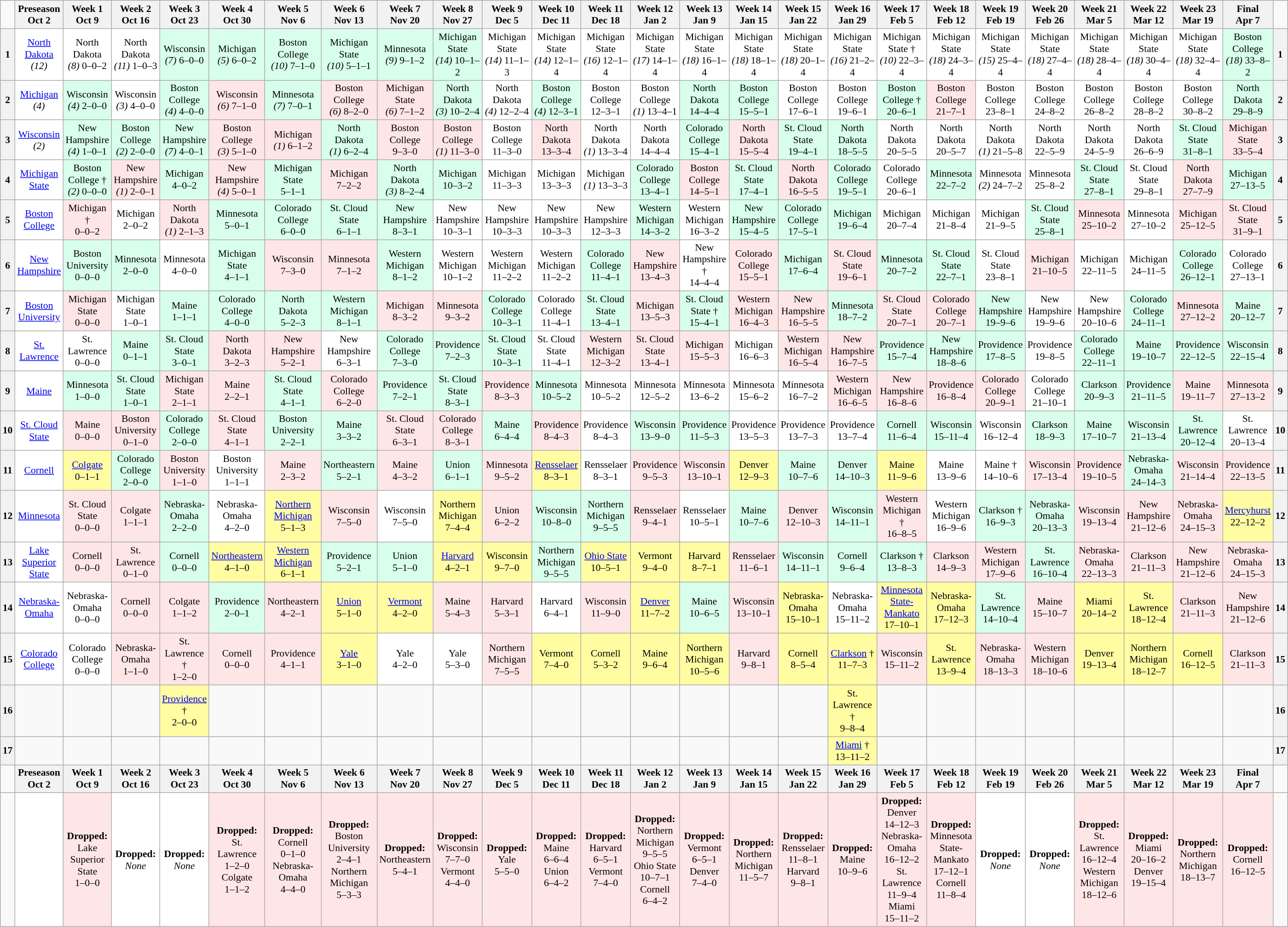<table class="wikitable" style="text-align:center; font-size:90%;">
<tr>
<td></td>
<th>Preseason<br>Oct 2</th>
<th>Week 1<br>Oct 9</th>
<th>Week 2<br>Oct 16</th>
<th>Week 3<br>Oct 23</th>
<th>Week 4<br>Oct 30</th>
<th>Week 5<br>Nov 6</th>
<th>Week 6<br>Nov 13</th>
<th>Week 7<br>Nov 20</th>
<th>Week 8<br>Nov 27</th>
<th>Week 9<br>Dec 5</th>
<th>Week 10<br>Dec 11</th>
<th>Week 11<br>Dec 18</th>
<th>Week 12<br>Jan 2</th>
<th>Week 13<br>Jan 9</th>
<th>Week 14<br>Jan 15</th>
<th>Week 15<br>Jan 22</th>
<th>Week 16<br>Jan 29</th>
<th>Week 17<br>Feb 5</th>
<th>Week 18<br>Feb 12</th>
<th>Week 19<br>Feb 19</th>
<th>Week 20<br>Feb 26</th>
<th>Week 21<br>Mar 5</th>
<th>Week 22<br>Mar 12</th>
<th>Week 23<br>Mar 19</th>
<th>Final<br>Apr 7</th>
<td></td>
</tr>
<tr>
<th>1</th>
<td bgcolor=white><a href='#'>North Dakota</a><br><em>(12)</em></td>
<td bgcolor=white>North Dakota<br><em>(8)</em> 0–0–2</td>
<td bgcolor=white>North Dakota<br><em>(11)</em> 1–0–3</td>
<td bgcolor=D8FFEB>Wisconsin<br><em>(7)</em> 6–0–0</td>
<td bgcolor=D8FFEB>Michigan<br><em>(5)</em> 6–0–2</td>
<td bgcolor=D8FFEB>Boston College<br><em>(10)</em> 7–1–0</td>
<td bgcolor=D8FFEB>Michigan State<br><em>(10)</em> 5–1–1</td>
<td bgcolor=D8FFEB>Minnesota<br><em>(9)</em> 9–1–2</td>
<td bgcolor=D8FFEB>Michigan State<br><em>(14)</em> 10–1–2</td>
<td bgcolor=white>Michigan State<br><em>(14)</em> 11–1–3</td>
<td bgcolor=white>Michigan State<br><em>(14)</em> 12–1–4</td>
<td bgcolor=white>Michigan State<br><em>(16)</em> 12–1–4</td>
<td bgcolor=white>Michigan State<br><em>(17)</em> 14–1–4</td>
<td bgcolor=white>Michigan State<br><em>(18)</em> 16–1–4</td>
<td bgcolor=white>Michigan State<br><em>(18)</em> 18–1–4</td>
<td bgcolor=white>Michigan State<br><em>(18)</em> 20–1–4</td>
<td bgcolor=white>Michigan State<br><em>(16)</em> 21–2–4</td>
<td bgcolor=white>Michigan State †<br><em>(10)</em> 22–3–4</td>
<td bgcolor=white>Michigan State<br><em>(18)</em> 24–3–4</td>
<td bgcolor=white>Michigan State<br><em>(15)</em> 25–4–4</td>
<td bgcolor=white>Michigan State<br><em>(18)</em> 27–4–4</td>
<td bgcolor=white>Michigan State<br><em>(18)</em> 28–4–4</td>
<td bgcolor=white>Michigan State<br><em>(18)</em> 30–4–4</td>
<td bgcolor=white>Michigan State<br><em>(18)</em> 32–4–4</td>
<td bgcolor=D8FFEB>Boston College<br><em>(18)</em> 33–8–2</td>
<th>1</th>
</tr>
<tr>
<th>2</th>
<td bgcolor=white><a href='#'>Michigan</a><br><em>(4)</em></td>
<td bgcolor=D8FFEB>Wisconsin<br><em>(4)</em> 2–0–0</td>
<td bgcolor=white>Wisconsin<br><em>(3)</em> 4–0–0</td>
<td bgcolor=D8FFEB>Boston College<br><em>(4)</em> 4–0–0</td>
<td bgcolor=FFE6E6>Wisconsin<br><em>(6)</em> 7–1–0</td>
<td bgcolor=D8FFEB>Minnesota<br><em>(7)</em> 7–0–1</td>
<td bgcolor=FFE6E6>Boston College<br><em>(6)</em> 8–2–0</td>
<td bgcolor=FFE6E6>Michigan State<br><em>(6)</em> 7–1–2</td>
<td bgcolor=D8FFEB>North Dakota<br><em>(3)</em> 10–2–4</td>
<td bgcolor=white>North Dakota<br><em>(4)</em> 12–2–4</td>
<td bgcolor=D8FFEB>Boston College<br><em>(4)</em> 12–3–1</td>
<td bgcolor=white>Boston College<br>12–3–1</td>
<td bgcolor=white>Boston College<br><em>(1)</em> 13–4–1</td>
<td bgcolor=D8FFEB>North Dakota<br>14–4–4</td>
<td bgcolor=D8FFEB>Boston College<br>15–5–1</td>
<td bgcolor=white>Boston College<br>17–6–1</td>
<td bgcolor=white>Boston College<br>19–6–1</td>
<td bgcolor=D8FFEB>Boston College †<br>20–6–1</td>
<td bgcolor=FFE6E6>Boston College<br>21–7–1</td>
<td bgcolor=white>Boston College<br>23–8–1</td>
<td bgcolor=white>Boston College<br>24–8–2</td>
<td bgcolor=white>Boston College<br>26–8–2</td>
<td bgcolor=white>Boston College<br>28–8–2</td>
<td bgcolor=white>Boston College<br>30–8–2</td>
<td bgcolor=D8FFEB>North Dakota<br>29–8–9</td>
<th>2</th>
</tr>
<tr>
<th>3</th>
<td bgcolor=white><a href='#'>Wisconsin</a><br><em>(2)</em></td>
<td bgcolor=D8FFEB>New Hampshire<br><em>(4)</em> 1–0–1</td>
<td bgcolor=D8FFEB>Boston College<br><em>(2)</em> 2–0–0</td>
<td bgcolor=D8FFEB>New Hampshire<br><em>(7)</em> 4–0–1</td>
<td bgcolor=FFE6E6>Boston College<br><em>(3)</em> 5–1–0</td>
<td bgcolor=FFE6E6>Michigan<br><em>(1)</em> 6–1–2</td>
<td bgcolor=D8FFEB>North Dakota<br><em>(1)</em> 6–2–4</td>
<td bgcolor=FFE6E6>Boston College<br>9–3–0</td>
<td bgcolor=FFE6E6>Boston College<br><em>(1)</em> 11–3–0</td>
<td bgcolor=white>Boston College<br>11–3–0</td>
<td bgcolor=FFE6E6>North Dakota<br>13–3–4</td>
<td bgcolor=white>North Dakota<br><em>(1)</em> 13–3–4</td>
<td bgcolor=white>North Dakota<br>14–4–4</td>
<td bgcolor=D8FFEB>Colorado College<br>15–4–1</td>
<td bgcolor=FFE6E6>North Dakota<br>15–5–4</td>
<td bgcolor=D8FFEB>St. Cloud State<br>19–4–1</td>
<td bgcolor=D8FFEB>North Dakota<br>18–5–5</td>
<td bgcolor=white>North Dakota<br>20–5–5</td>
<td bgcolor=white>North Dakota<br>20–5–7</td>
<td bgcolor=white>North Dakota<br><em>(1)</em> 21–5–8</td>
<td bgcolor=white>North Dakota<br>22–5–9</td>
<td bgcolor=white>North Dakota<br>24–5–9</td>
<td bgcolor=white>North Dakota<br>26–6–9</td>
<td bgcolor=D8FFEB>St. Cloud State<br>31–8–1</td>
<td bgcolor=FFE6E6>Michigan State<br>33–5–4</td>
<th>3</th>
</tr>
<tr>
<th>4</th>
<td bgcolor=white><a href='#'>Michigan State</a></td>
<td bgcolor=D8FFEB>Boston College †<br><em>(2)</em> 0–0–0</td>
<td bgcolor=FFE6E6>New Hampshire<br><em>(1)</em> 2–0–1</td>
<td bgcolor=D8FFEB>Michigan<br>4–0–2</td>
<td bgcolor=FFE6E6>New Hampshire<br><em>(4)</em> 5–0–1</td>
<td bgcolor=D8FFEB>Michigan State<br>5–1–1</td>
<td bgcolor=FFE6E6>Michigan<br>7–2–2</td>
<td bgcolor=D8FFEB>North Dakota<br><em>(3)</em> 8–2–4</td>
<td bgcolor=D8FFEB>Michigan<br>10–3–2</td>
<td bgcolor=white>Michigan<br>11–3–3</td>
<td bgcolor=white>Michigan<br>13–3–3</td>
<td bgcolor=white>Michigan<br><em>(1)</em> 13–3–3</td>
<td bgcolor=D8FFEB>Colorado College<br>13–4–1</td>
<td bgcolor=FFE6E6>Boston College<br>14–5–1</td>
<td bgcolor=D8FFEB>St. Cloud State<br>17–4–1</td>
<td bgcolor=FFE6E6>North Dakota<br>16–5–5</td>
<td bgcolor=D8FFEB>Colorado College<br>19–5–1</td>
<td bgcolor=white>Colorado College<br>20–6–1</td>
<td bgcolor=D8FFEB>Minnesota<br>22–7–2</td>
<td bgcolor=white>Minnesota<br><em>(2)</em> 24–7–2</td>
<td bgcolor=white>Minnesota<br>25–8–2</td>
<td bgcolor=D8FFEB>St. Cloud State<br>27–8–1</td>
<td bgcolor=white>St. Cloud State<br>29–8–1</td>
<td bgcolor=FFE6E6>North Dakota<br>27–7–9</td>
<td bgcolor=D8FFEB>Michigan<br>27–13–5</td>
<th>4</th>
</tr>
<tr>
<th>5</th>
<td bgcolor=white><a href='#'>Boston College</a></td>
<td bgcolor=FFE6E6>Michigan †<br>0–0–2</td>
<td bgcolor=white>Michigan<br>2–0–2</td>
<td bgcolor=FFE6E6>North Dakota<br><em>(1)</em> 2–1–3</td>
<td bgcolor=D8FFEB>Minnesota<br>5–0–1</td>
<td bgcolor=D8FFEB>Colorado College<br>6–0–0</td>
<td bgcolor=D8FFEB>St. Cloud State<br>6–1–1</td>
<td bgcolor=D8FFEB>New Hampshire<br>8–3–1</td>
<td bgcolor=white>New Hampshire<br>10–3–1</td>
<td bgcolor=white>New Hampshire<br>10–3–3</td>
<td bgcolor=white>New Hampshire<br>10–3–3</td>
<td bgcolor=white>New Hampshire<br>12–3–3</td>
<td bgcolor=D8FFEB>Western Michigan<br>14–3–2</td>
<td bgcolor=white>Western Michigan<br>16–3–2</td>
<td bgcolor=D8FFEB>New Hampshire<br>15–4–5</td>
<td bgcolor=D8FFEB>Colorado College<br>17–5–1</td>
<td bgcolor=D8FFEB>Michigan<br>19–6–4</td>
<td bgcolor=white>Michigan<br>20–7–4</td>
<td bgcolor=white>Michigan<br>21–8–4</td>
<td bgcolor=white>Michigan<br>21–9–5</td>
<td bgcolor=D8FFEB>St. Cloud State<br>25–8–1</td>
<td bgcolor=FFE6E6>Minnesota<br>25–10–2</td>
<td bgcolor=white>Minnesota<br>27–10–2</td>
<td bgcolor=FFE6E6>Michigan<br>25–12–5</td>
<td bgcolor=FFE6E6>St. Cloud State<br>31–9–1</td>
<th>5</th>
</tr>
<tr>
<th>6</th>
<td bgcolor=white><a href='#'>New Hampshire</a></td>
<td bgcolor=D8FFEB>Boston University<br>0–0–0</td>
<td bgcolor=D8FFEB>Minnesota<br>2–0–0</td>
<td bgcolor=white>Minnesota<br>4–0–0</td>
<td bgcolor=D8FFEB>Michigan State<br>4–1–1</td>
<td bgcolor=FFE6E6>Wisconsin<br>7–3–0</td>
<td bgcolor=FFE6E6>Minnesota<br>7–1–2</td>
<td bgcolor=D8FFEB>Western Michigan<br>8–1–2</td>
<td bgcolor=white>Western Michigan<br>10–1–2</td>
<td bgcolor=white>Western Michigan<br>11–2–2</td>
<td bgcolor=white>Western Michigan<br>11–2–2</td>
<td bgcolor=D8FFEB>Colorado College<br>11–4–1</td>
<td bgcolor=FFE6E6>New Hampshire<br>13–4–3</td>
<td bgcolor=white>New Hampshire †<br>14–4–4</td>
<td bgcolor=FFE6E6>Colorado College<br>15–5–1</td>
<td bgcolor=D8FFEB>Michigan<br>17–6–4</td>
<td bgcolor=FFE6E6>St. Cloud State<br>19–6–1</td>
<td bgcolor=D8FFEB>Minnesota<br>20–7–2</td>
<td bgcolor=D8FFEB>St. Cloud State<br>22–7–1</td>
<td bgcolor=white>St. Cloud State<br>23–8–1</td>
<td bgcolor=FFE6E6>Michigan<br>21–10–5</td>
<td bgcolor=white>Michigan<br>22–11–5</td>
<td bgcolor=white>Michigan<br>24–11–5</td>
<td bgcolor=D8FFEB>Colorado College<br>26–12–1</td>
<td bgcolor=white>Colorado College<br>27–13–1</td>
<th>6</th>
</tr>
<tr>
<th>7</th>
<td bgcolor=white><a href='#'>Boston University</a></td>
<td bgcolor=FFE6E6>Michigan State<br>0–0–0</td>
<td bgcolor=white>Michigan State<br>1–0–1</td>
<td bgcolor=D8FFEB>Maine<br>1–1–1</td>
<td bgcolor=D8FFEB>Colorado College<br>4–0–0</td>
<td bgcolor=D8FFEB>North Dakota<br>5–2–3</td>
<td bgcolor=D8FFEB>Western Michigan<br>8–1–1</td>
<td bgcolor=FFE6E6>Michigan<br>8–3–2</td>
<td bgcolor=FFE6E6>Minnesota<br>9–3–2</td>
<td bgcolor=D8FFEB>Colorado College<br>10–3–1</td>
<td bgcolor=white>Colorado College<br>11–4–1</td>
<td bgcolor=D8FFEB>St. Cloud State<br>13–4–1</td>
<td bgcolor=FFE6E6>Michigan<br>13–5–3</td>
<td bgcolor=D8FFEB>St. Cloud State †<br>15–4–1</td>
<td bgcolor=FFE6E6>Western Michigan<br>16–4–3</td>
<td bgcolor=FFE6E6>New Hampshire<br>16–5–5</td>
<td bgcolor=D8FFEB>Minnesota<br>18–7–2</td>
<td bgcolor=FFE6E6>St. Cloud State<br>20–7–1</td>
<td bgcolor=FFE6E6>Colorado College<br>20–7–1</td>
<td bgcolor=D8FFEB>New Hampshire<br>19–9–6</td>
<td bgcolor=white>New Hampshire<br>19–9–6</td>
<td bgcolor=white>New Hampshire<br>20–10–6</td>
<td bgcolor=D8FFEB>Colorado College<br>24–11–1</td>
<td bgcolor=FFE6E6>Minnesota<br>27–12–2</td>
<td bgcolor=D8FFEB>Maine<br>20–12–7</td>
<th>7</th>
</tr>
<tr>
<th>8</th>
<td bgcolor=white><a href='#'>St. Lawrence</a></td>
<td bgcolor=white>St. Lawrence<br>0–0–0</td>
<td bgcolor=D8FFEB>Maine<br>0–1–1</td>
<td bgcolor=D8FFEB>St. Cloud State<br>3–0–1</td>
<td bgcolor=FFE6E6>North Dakota<br>3–2–3</td>
<td bgcolor=FFE6E6>New Hampshire<br>5–2–1</td>
<td bgcolor=white>New Hampshire<br>6–3–1</td>
<td bgcolor=D8FFEB>Colorado College<br>7–3–0</td>
<td bgcolor=D8FFEB>Providence<br>7–2–3</td>
<td bgcolor=D8FFEB>St. Cloud State<br>10–3–1</td>
<td bgcolor=white>St. Cloud State<br>11–4–1</td>
<td bgcolor=FFE6E6>Western Michigan<br>12–3–2</td>
<td bgcolor=FFE6E6>St. Cloud State<br>13–4–1</td>
<td bgcolor=FFE6E6>Michigan<br>15–5–3</td>
<td bgcolor=white>Michigan<br>16–6–3</td>
<td bgcolor=FFE6E6>Western Michigan<br>16–5–4</td>
<td bgcolor=FFE6E6>New Hampshire<br>16–7–5</td>
<td bgcolor=D8FFEB>Providence<br>15–7–4</td>
<td bgcolor=D8FFEB>New Hampshire<br>18–8–6</td>
<td bgcolor=D8FFEB>Providence<br>17–8–5</td>
<td bgcolor=white>Providence<br>19–8–5</td>
<td bgcolor=D8FFEB>Colorado College<br>22–11–1</td>
<td bgcolor=D8FFEB>Maine<br>19–10–7</td>
<td bgcolor=D8FFEB>Providence<br>22–12–5</td>
<td bgcolor=D8FFEB>Wisconsin<br>22–15–4</td>
<th>8</th>
</tr>
<tr>
<th>9</th>
<td bgcolor=white><a href='#'>Maine</a></td>
<td bgcolor=D8FFEB>Minnesota<br>1–0–0</td>
<td bgcolor=D8FFEB>St. Cloud State<br>1–0–1</td>
<td bgcolor=FFE6E6>Michigan State<br>2–1–1</td>
<td bgcolor=FFE6E6>Maine<br>2–2–1</td>
<td bgcolor=D8FFEB>St. Cloud State<br>4–1–1</td>
<td bgcolor=FFE6E6>Colorado College<br>6–2–0</td>
<td bgcolor=D8FFEB>Providence<br>7–2–1</td>
<td bgcolor=D8FFEB>St. Cloud State<br>8–3–1</td>
<td bgcolor=FFE6E6>Providence<br>8–3–3</td>
<td bgcolor=D8FFEB>Minnesota<br>10–5–2</td>
<td bgcolor=white>Minnesota<br>10–5–2</td>
<td bgcolor=white>Minnesota<br>12–5–2</td>
<td bgcolor=white>Minnesota<br>13–6–2</td>
<td bgcolor=white>Minnesota<br>15–6–2</td>
<td bgcolor=white>Minnesota<br>16–7–2</td>
<td bgcolor=FFE6E6>Western Michigan<br>16–6–5</td>
<td bgcolor=FFE6E6>New Hampshire<br>16–8–6</td>
<td bgcolor=FFE6E6>Providence<br>16–8–4</td>
<td bgcolor=FFE6E6>Colorado College<br>20–9–1</td>
<td bgcolor=white>Colorado College<br>21–10–1</td>
<td bgcolor=D8FFEB>Clarkson<br>20–9–3</td>
<td bgcolor=D8FFEB>Providence<br>21–11–5</td>
<td bgcolor=FFE6E6>Maine<br>19–11–7</td>
<td bgcolor=FFE6E6>Minnesota<br>27–13–2</td>
<th>9</th>
</tr>
<tr>
<th>10</th>
<td bgcolor=white><a href='#'>St. Cloud State</a></td>
<td bgcolor=FFE6E6>Maine<br>0–0–0</td>
<td bgcolor=FFE6E6>Boston University<br>0–1–0</td>
<td bgcolor=D8FFEB>Colorado College<br>2–0–0</td>
<td bgcolor=FFE6E6>St. Cloud State<br>4–1–1</td>
<td bgcolor=D8FFEB>Boston University<br>2–2–1</td>
<td bgcolor=D8FFEB>Maine<br>3–3–2</td>
<td bgcolor=FFE6E6>St. Cloud State<br>6–3–1</td>
<td bgcolor=FFE6E6>Colorado College<br>8–3–1</td>
<td bgcolor=D8FFEB>Maine<br>6–4–4</td>
<td bgcolor=FFE6E6>Providence<br>8–4–3</td>
<td bgcolor=white>Providence<br>8–4–3</td>
<td bgcolor=D8FFEB>Wisconsin<br>13–9–0</td>
<td bgcolor=D8FFEB>Providence<br>11–5–3</td>
<td bgcolor=white>Providence<br>13–5–3</td>
<td bgcolor=white>Providence<br>13–7–3</td>
<td bgcolor=white>Providence<br>13–7–4</td>
<td bgcolor=D8FFEB>Cornell<br>11–6–4</td>
<td bgcolor=D8FFEB>Wisconsin<br>15–11–4</td>
<td bgcolor=white>Wisconsin<br>16–12–4</td>
<td bgcolor=D8FFEB>Clarkson<br>18–9–3</td>
<td bgcolor=D8FFEB>Maine<br>17–10–7</td>
<td bgcolor=D8FFEB>Wisconsin<br>21–13–4</td>
<td bgcolor=D8FFEB>St. Lawrence<br>20–12–4</td>
<td bgcolor=white>St. Lawrence<br>20–13–4</td>
<th>10</th>
</tr>
<tr>
<th>11</th>
<td bgcolor=white><a href='#'>Cornell</a></td>
<td bgcolor=FFFCA2><a href='#'>Colgate</a><br>0–1–1</td>
<td bgcolor=D8FFEB>Colorado College<br>2–0–0</td>
<td bgcolor=FFE6E6>Boston University<br>1–1–0</td>
<td bgcolor=white>Boston University<br>1–1–1</td>
<td bgcolor=FFE6E6>Maine<br>2–3–2</td>
<td bgcolor=D8FFEB>Northeastern<br>5–2–1</td>
<td bgcolor=FFE6E6>Maine<br>4–3–2</td>
<td bgcolor=D8FFEB>Union<br>6–1–1</td>
<td bgcolor=FFE6E6>Minnesota<br>9–5–2</td>
<td bgcolor=FFFCA2><a href='#'>Rensselaer</a><br>8–3–1</td>
<td bgcolor=white>Rensselaer<br>8–3–1</td>
<td bgcolor=FFE6E6>Providence<br>9–5–3</td>
<td bgcolor=FFE6E6>Wisconsin<br>13–10–1</td>
<td bgcolor=FFFCA2>Denver<br>12–9–3</td>
<td bgcolor=D8FFEB>Maine<br>10–7–6</td>
<td bgcolor=D8FFEB>Denver<br>14–10–3</td>
<td bgcolor=FFFCA2>Maine<br>11–9–6</td>
<td bgcolor=white>Maine<br>13–9–6</td>
<td bgcolor=white>Maine †<br>14–10–6</td>
<td bgcolor=FFE6E6>Wisconsin<br>17–13–4</td>
<td bgcolor=FFE6E6>Providence<br>19–10–5</td>
<td bgcolor=D8FFEB>Nebraska-Omaha<br>24–14–3</td>
<td bgcolor=FFE6E6>Wisconsin<br>21–14–4</td>
<td bgcolor=FFE6E6>Providence<br>22–13–5</td>
<th>11</th>
</tr>
<tr>
<th>12</th>
<td bgcolor=white><a href='#'>Minnesota</a></td>
<td bgcolor=FFE6E6>St. Cloud State<br>0–0–0</td>
<td bgcolor=FFE6E6>Colgate<br>1–1–1</td>
<td bgcolor=D8FFEB>Nebraska-Omaha<br>2–2–0</td>
<td bgcolor=white>Nebraska-Omaha<br>4–2–0</td>
<td bgcolor=FFFCA2><a href='#'>Northern Michigan</a><br>5–1–3</td>
<td bgcolor=FFE6E6>Wisconsin<br>7–5–0</td>
<td bgcolor=white>Wisconsin<br>7–5–0</td>
<td bgcolor=FFFCA2>Northern Michigan<br>7–4–4</td>
<td bgcolor=FFE6E6>Union<br>6–2–2</td>
<td bgcolor=D8FFEB>Wisconsin<br>10–8–0</td>
<td bgcolor=D8FFEB>Northern Michigan<br>9–5–5</td>
<td bgcolor=FFE6E6>Rensselaer<br>9–4–1</td>
<td bgcolor=white>Rensselaer<br>10–5–1</td>
<td bgcolor=D8FFEB>Maine<br>10–7–6</td>
<td bgcolor=FFE6E6>Denver<br>12–10–3</td>
<td bgcolor=D8FFEB>Wisconsin<br>14–11–1</td>
<td bgcolor=FFE6E6>Western Michigan †<br>16–8–5</td>
<td bgcolor=white>Western Michigan<br>16–9–6</td>
<td bgcolor=D8FFEB>Clarkson †<br>16–9–3</td>
<td bgcolor=D8FFEB>Nebraska-Omaha<br>20–13–3</td>
<td bgcolor=FFE6E6>Wisconsin<br>19–13–4</td>
<td bgcolor=FFE6E6>New Hampshire<br>21–12–6</td>
<td bgcolor=FFE6E6>Nebraska-Omaha<br>24–15–3</td>
<td bgcolor=FFFCA2><a href='#'>Mercyhurst</a><br>22–12–2</td>
<th>12</th>
</tr>
<tr>
<th>13</th>
<td bgcolor=white><a href='#'>Lake Superior State</a></td>
<td bgcolor=FFE6E6>Cornell<br>0–0–0</td>
<td bgcolor=FFE6E6>St. Lawrence<br>0–1–0</td>
<td bgcolor=D8FFEB>Cornell<br>0–0–0</td>
<td bgcolor=FFFCA2><a href='#'>Northeastern</a><br>4–1–0</td>
<td bgcolor=FFFCA2><a href='#'>Western Michigan</a><br>6–1–1</td>
<td bgcolor=D8FFEB>Providence<br>5–2–1</td>
<td bgcolor=D8FFEB>Union<br>5–1–0</td>
<td bgcolor=FFFCA2><a href='#'>Harvard</a><br>4–2–1</td>
<td bgcolor=FFFCA2>Wisconsin<br>9–7–0</td>
<td bgcolor=D8FFEB>Northern Michigan<br>9–5–5</td>
<td bgcolor=FFFCA2><a href='#'>Ohio State</a><br>10–5–1</td>
<td bgcolor=FFFCA2>Vermont<br>9–4–0</td>
<td bgcolor=FFFCA2>Harvard<br>8–7–1</td>
<td bgcolor=FFE6E6>Rensselaer<br>11–6–1</td>
<td bgcolor=D8FFEB>Wisconsin<br>14–11–1</td>
<td bgcolor=D8FFEB>Cornell<br>9–6–4</td>
<td bgcolor=D8FFEB>Clarkson †<br>13–8–3</td>
<td bgcolor=FFE6E6>Clarkson<br>14–9–3</td>
<td bgcolor=FFE6E6>Western Michigan<br>17–9–6</td>
<td bgcolor=D8FFEB>St. Lawrence<br>16–10–4</td>
<td bgcolor=FFE6E6>Nebraska-Omaha<br>22–13–3</td>
<td bgcolor=FFE6E6>Clarkson<br>21–11–3</td>
<td bgcolor=FFE6E6>New Hampshire<br>21–12–6</td>
<td bgcolor=FFE6E6>Nebraska-Omaha<br>24–15–3</td>
<th>13</th>
</tr>
<tr>
<th>14</th>
<td bgcolor=white><a href='#'>Nebraska-Omaha</a></td>
<td bgcolor=white>Nebraska-Omaha<br>0–0–0</td>
<td bgcolor=FFE6E6>Cornell<br>0–0–0</td>
<td bgcolor=FFE6E6>Colgate<br>1–1–2</td>
<td bgcolor=D8FFEB>Providence<br>2–0–1</td>
<td bgcolor=FFE6E6>Northeastern<br>4–2–1</td>
<td bgcolor=FFFCA2><a href='#'>Union</a><br>5–1–0</td>
<td bgcolor=FFFCA2><a href='#'>Vermont</a><br>4–2–0</td>
<td bgcolor=FFE6E6>Maine<br>5–4–3</td>
<td bgcolor=FFE6E6>Harvard<br>5–3–1</td>
<td bgcolor=white>Harvard<br>6–4–1</td>
<td bgcolor=FFE6E6>Wisconsin<br>11–9–0</td>
<td bgcolor=FFFCA2><a href='#'>Denver</a><br>11–7–2</td>
<td bgcolor=D8FFEB>Maine<br>10–6–5</td>
<td bgcolor=FFE6E6>Wisconsin<br>13–10–1</td>
<td bgcolor=FFFCA2>Nebraska-Omaha<br>15–10–1</td>
<td bgcolor=white>Nebraska-Omaha<br>15–11–2</td>
<td bgcolor=FFFCA2><a href='#'>Minnesota State-Mankato</a><br>17–10–1</td>
<td bgcolor=FFFCA2>Nebraska-Omaha<br>17–12–3</td>
<td bgcolor=D8FFEB>St. Lawrence<br>14–10–4</td>
<td bgcolor=FFE6E6>Maine<br>15–10–7</td>
<td bgcolor=FFFCA2>Miami<br>20–14–2</td>
<td bgcolor=FFFCA2>St. Lawrence<br>18–12–4</td>
<td bgcolor=FFE6E6>Clarkson<br>21–11–3</td>
<td bgcolor=FFE6E6>New Hampshire<br>21–12–6</td>
<th>14</th>
</tr>
<tr>
<th>15</th>
<td bgcolor=white><a href='#'>Colorado College</a></td>
<td bgcolor=white>Colorado College<br>0–0–0</td>
<td bgcolor=FFE6E6>Nebraska-Omaha<br>1–1–0</td>
<td bgcolor=FFE6E6>St. Lawrence †<br>1–2–0<br></td>
<td bgcolor=FFE6E6>Cornell<br>0–0–0</td>
<td bgcolor=FFE6E6>Providence<br>4–1–1</td>
<td bgcolor=FFFCA2><a href='#'>Yale</a><br>3–1–0</td>
<td bgcolor=white>Yale<br>4–2–0</td>
<td bgcolor=white>Yale<br>5–3–0</td>
<td bgcolor=FFE6E6>Northern Michigan<br>7–5–5</td>
<td bgcolor=FFFCA2>Vermont<br>7–4–0</td>
<td bgcolor=FFFCA2>Cornell<br>5–3–2</td>
<td bgcolor=FFFCA2>Maine<br>9–6–4</td>
<td bgcolor=FFFCA2>Northern Michigan<br>10–5–6</td>
<td bgcolor=FFE6E6>Harvard<br>9–8–1</td>
<td bgcolor=FFFCA2>Cornell<br>8–5–4</td>
<td bgcolor=FFFCA2><a href='#'>Clarkson</a> †<br>11–7–3</td>
<td bgcolor=FFE6E6>Wisconsin<br>15–11–2</td>
<td bgcolor=FFFCA2>St. Lawrence<br>13–9–4</td>
<td bgcolor=FFE6E6>Nebraska-Omaha<br>18–13–3</td>
<td bgcolor=FFE6E6>Western Michigan<br>18–10–6</td>
<td bgcolor=FFFCA2>Denver<br>19–13–4</td>
<td bgcolor=FFFCA2>Northern Michigan<br>18–12–7</td>
<td bgcolor=FFFCA2>Cornell<br>16–12–5</td>
<td bgcolor=FFE6E6>Clarkson<br>21–11–3</td>
<th>15</th>
</tr>
<tr>
<th>16</th>
<td></td>
<td></td>
<td></td>
<td bgcolor=FFFCA2><a href='#'>Providence</a> †<br>2–0–0</td>
<td></td>
<td></td>
<td></td>
<td></td>
<td></td>
<td></td>
<td></td>
<td></td>
<td></td>
<td></td>
<td></td>
<td></td>
<td bgcolor=FFFCA2>St. Lawrence †<br>9–8–4</td>
<td></td>
<td></td>
<td></td>
<td></td>
<td></td>
<td></td>
<td></td>
<td></td>
<th>16</th>
</tr>
<tr>
<th>17</th>
<td></td>
<td></td>
<td></td>
<td></td>
<td></td>
<td></td>
<td></td>
<td></td>
<td></td>
<td></td>
<td></td>
<td></td>
<td></td>
<td></td>
<td></td>
<td></td>
<td bgcolor=FFFCA2><a href='#'>Miami</a> †<br>13–11–2</td>
<td></td>
<td></td>
<td></td>
<td></td>
<td></td>
<td></td>
<td></td>
<td></td>
<th>17</th>
</tr>
<tr>
<td></td>
<th>Preseason<br>Oct 2</th>
<th>Week 1<br>Oct 9</th>
<th>Week 2<br>Oct 16</th>
<th>Week 3<br>Oct 23</th>
<th>Week 4<br>Oct 30</th>
<th>Week 5<br>Nov 6</th>
<th>Week 6<br>Nov 13</th>
<th>Week 7<br>Nov 20</th>
<th>Week 8<br>Nov 27</th>
<th>Week 9<br>Dec 5</th>
<th>Week 10<br>Dec 11</th>
<th>Week 11<br>Dec 18</th>
<th>Week 12<br>Jan 2</th>
<th>Week 13<br>Jan 9</th>
<th>Week 14<br>Jan 15</th>
<th>Week 15<br>Jan 22</th>
<th>Week 16<br>Jan 29</th>
<th>Week 17<br>Feb 5</th>
<th>Week 18<br>Feb 12</th>
<th>Week 19<br>Feb 19</th>
<th>Week 20<br>Feb 26</th>
<th>Week 21<br>Mar 5</th>
<th>Week 22<br>Mar 12</th>
<th>Week 23<br>Mar 19</th>
<th>Final<br>Apr 7</th>
<td></td>
</tr>
<tr>
<td></td>
<td bgcolor=white></td>
<td bgcolor=FFE6E6><strong>Dropped:</strong><br>Lake Superior State<br>1–0–0</td>
<td bgcolor=white><strong>Dropped:</strong><br><em>None</em></td>
<td bgcolor=white><strong>Dropped:</strong><br><em>None</em></td>
<td bgcolor=FFE6E6><strong>Dropped:</strong><br>St. Lawrence<br>1–2–0<br>Colgate<br>1–1–2</td>
<td bgcolor=FFE6E6><strong>Dropped:</strong><br>Cornell<br>0–1–0<br>Nebraska-Omaha<br>4–4–0</td>
<td bgcolor=FFE6E6><strong>Dropped:</strong><br>Boston University<br>2–4–1<br>Northern Michigan<br>5–3–3</td>
<td bgcolor=FFE6E6><strong>Dropped:</strong><br>Northeastern<br>5–4–1</td>
<td bgcolor=FFE6E6><strong>Dropped:</strong><br>Wisconsin<br>7–7–0<br>Vermont<br>4–4–0</td>
<td bgcolor=FFE6E6><strong>Dropped:</strong><br>Yale<br>5–5–0</td>
<td bgcolor=FFE6E6><strong>Dropped:</strong><br>Maine<br>6–6–4<br>Union<br>6–4–2</td>
<td bgcolor=FFE6E6><strong>Dropped:</strong><br>Harvard<br>6–5–1<br>Vermont<br>7–4–0</td>
<td bgcolor=FFE6E6><strong>Dropped:</strong><br>Northern Michigan<br>9–5–5<br>Ohio State<br>10–7–1<br>Cornell<br>6–4–2</td>
<td bgcolor=FFE6E6><strong>Dropped:</strong><br>Vermont<br>6–5–1<br>Denver<br>7–4–0</td>
<td bgcolor=FFE6E6><strong>Dropped:</strong><br>Northern Michigan<br>11–5–7</td>
<td bgcolor=FFE6E6><strong>Dropped:</strong><br>Rensselaer<br>11–8–1<br>Harvard<br>9–8–1</td>
<td bgcolor=FFE6E6><strong>Dropped:</strong><br>Maine<br>10–9–6</td>
<td bgcolor=FFE6E6><strong>Dropped:</strong><br>Denver<br>14–12–3<br>Nebraska-Omaha<br>16–12–2<br>St. Lawrence<br>11–9–4<br>Miami<br>15–11–2</td>
<td bgcolor=FFE6E6><strong>Dropped:</strong><br>Minnesota State-Mankato<br>17–12–1<br>Cornell<br>11–8–4</td>
<td bgcolor=white><strong>Dropped:</strong><br><em>None</em></td>
<td bgcolor=white><strong>Dropped:</strong><br><em>None</em></td>
<td bgcolor=FFE6E6><strong>Dropped:</strong><br>St. Lawrence<br>16–12–4<br>Western Michigan<br>18–12–6</td>
<td bgcolor=FFE6E6><strong>Dropped:</strong><br>Miami<br>20–16–2<br>Denver<br>19–15–4</td>
<td bgcolor=FFE6E6><strong>Dropped:</strong><br>Northern Michigan<br>18–13–7</td>
<td bgcolor=FFE6E6><strong>Dropped:</strong><br>Cornell<br>16–12–5</td>
<td></td>
</tr>
</table>
